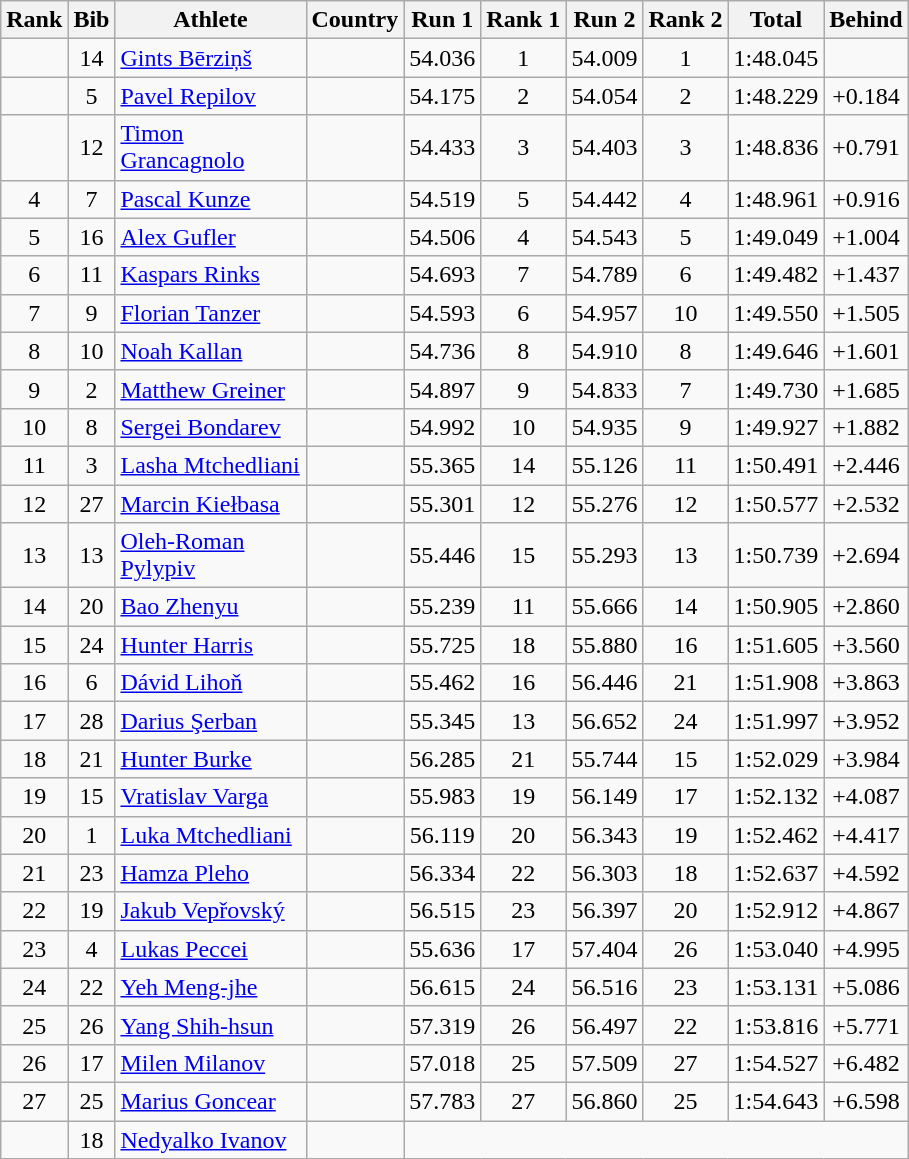<table class="wikitable sortable" style="text-align:center">
<tr>
<th>Rank</th>
<th>Bib</th>
<th width=120>Athlete</th>
<th>Country</th>
<th>Run 1</th>
<th>Rank 1</th>
<th>Run 2</th>
<th>Rank 2</th>
<th>Total</th>
<th>Behind</th>
</tr>
<tr>
<td></td>
<td>14</td>
<td align=left><a href='#'>Gints Bērziņš</a></td>
<td align=left></td>
<td>54.036</td>
<td>1</td>
<td>54.009</td>
<td>1</td>
<td>1:48.045</td>
<td></td>
</tr>
<tr>
<td></td>
<td>5</td>
<td align=left><a href='#'>Pavel Repilov</a></td>
<td align=left></td>
<td>54.175</td>
<td>2</td>
<td>54.054</td>
<td>2</td>
<td>1:48.229</td>
<td>+0.184</td>
</tr>
<tr>
<td></td>
<td>12</td>
<td align=left><a href='#'>Timon Grancagnolo</a></td>
<td align=left></td>
<td>54.433</td>
<td>3</td>
<td>54.403</td>
<td>3</td>
<td>1:48.836</td>
<td>+0.791</td>
</tr>
<tr>
<td>4</td>
<td>7</td>
<td align=left><a href='#'>Pascal Kunze</a></td>
<td align=left></td>
<td>54.519</td>
<td>5</td>
<td>54.442</td>
<td>4</td>
<td>1:48.961</td>
<td>+0.916</td>
</tr>
<tr>
<td>5</td>
<td>16</td>
<td align=left><a href='#'>Alex Gufler</a></td>
<td align=left></td>
<td>54.506</td>
<td>4</td>
<td>54.543</td>
<td>5</td>
<td>1:49.049</td>
<td>+1.004</td>
</tr>
<tr>
<td>6</td>
<td>11</td>
<td align=left><a href='#'>Kaspars Rinks</a></td>
<td align=left></td>
<td>54.693</td>
<td>7</td>
<td>54.789</td>
<td>6</td>
<td>1:49.482</td>
<td>+1.437</td>
</tr>
<tr>
<td>7</td>
<td>9</td>
<td align=left><a href='#'>Florian Tanzer</a></td>
<td align=left></td>
<td>54.593</td>
<td>6</td>
<td>54.957</td>
<td>10</td>
<td>1:49.550</td>
<td>+1.505</td>
</tr>
<tr>
<td>8</td>
<td>10</td>
<td align=left><a href='#'>Noah Kallan</a></td>
<td align=left></td>
<td>54.736</td>
<td>8</td>
<td>54.910</td>
<td>8</td>
<td>1:49.646</td>
<td>+1.601</td>
</tr>
<tr>
<td>9</td>
<td>2</td>
<td align=left><a href='#'>Matthew Greiner</a></td>
<td align=left></td>
<td>54.897</td>
<td>9</td>
<td>54.833</td>
<td>7</td>
<td>1:49.730</td>
<td>+1.685</td>
</tr>
<tr>
<td>10</td>
<td>8</td>
<td align=left><a href='#'>Sergei Bondarev</a></td>
<td align=left></td>
<td>54.992</td>
<td>10</td>
<td>54.935</td>
<td>9</td>
<td>1:49.927</td>
<td>+1.882</td>
</tr>
<tr>
<td>11</td>
<td>3</td>
<td align=left><a href='#'>Lasha Mtchedliani</a></td>
<td align=left></td>
<td>55.365</td>
<td>14</td>
<td>55.126</td>
<td>11</td>
<td>1:50.491</td>
<td>+2.446</td>
</tr>
<tr>
<td>12</td>
<td>27</td>
<td align=left><a href='#'>Marcin Kiełbasa</a></td>
<td align=left></td>
<td>55.301</td>
<td>12</td>
<td>55.276</td>
<td>12</td>
<td>1:50.577</td>
<td>+2.532</td>
</tr>
<tr>
<td>13</td>
<td>13</td>
<td align=left><a href='#'>Oleh-Roman Pylypiv</a></td>
<td align=left></td>
<td>55.446</td>
<td>15</td>
<td>55.293</td>
<td>13</td>
<td>1:50.739</td>
<td>+2.694</td>
</tr>
<tr>
<td>14</td>
<td>20</td>
<td align=left><a href='#'>Bao Zhenyu</a></td>
<td align=left></td>
<td>55.239</td>
<td>11</td>
<td>55.666</td>
<td>14</td>
<td>1:50.905</td>
<td>+2.860</td>
</tr>
<tr>
<td>15</td>
<td>24</td>
<td align=left><a href='#'>Hunter Harris</a></td>
<td align=left></td>
<td>55.725</td>
<td>18</td>
<td>55.880</td>
<td>16</td>
<td>1:51.605</td>
<td>+3.560</td>
</tr>
<tr>
<td>16</td>
<td>6</td>
<td align=left><a href='#'>Dávid Lihoň</a></td>
<td align=left></td>
<td>55.462</td>
<td>16</td>
<td>56.446</td>
<td>21</td>
<td>1:51.908</td>
<td>+3.863</td>
</tr>
<tr>
<td>17</td>
<td>28</td>
<td align=left><a href='#'>Darius Şerban</a></td>
<td align=left></td>
<td>55.345</td>
<td>13</td>
<td>56.652</td>
<td>24</td>
<td>1:51.997</td>
<td>+3.952</td>
</tr>
<tr>
<td>18</td>
<td>21</td>
<td align=left><a href='#'>Hunter Burke</a></td>
<td align=left></td>
<td>56.285</td>
<td>21</td>
<td>55.744</td>
<td>15</td>
<td>1:52.029</td>
<td>+3.984</td>
</tr>
<tr>
<td>19</td>
<td>15</td>
<td align=left><a href='#'>Vratislav Varga</a></td>
<td align=left></td>
<td>55.983</td>
<td>19</td>
<td>56.149</td>
<td>17</td>
<td>1:52.132</td>
<td>+4.087</td>
</tr>
<tr>
<td>20</td>
<td>1</td>
<td align=left><a href='#'>Luka Mtchedliani</a></td>
<td align=left></td>
<td>56.119</td>
<td>20</td>
<td>56.343</td>
<td>19</td>
<td>1:52.462</td>
<td>+4.417</td>
</tr>
<tr>
<td>21</td>
<td>23</td>
<td align=left><a href='#'>Hamza Pleho</a></td>
<td align=left></td>
<td>56.334</td>
<td>22</td>
<td>56.303</td>
<td>18</td>
<td>1:52.637</td>
<td>+4.592</td>
</tr>
<tr>
<td>22</td>
<td>19</td>
<td align=left><a href='#'>Jakub Vepřovský</a></td>
<td align=left></td>
<td>56.515</td>
<td>23</td>
<td>56.397</td>
<td>20</td>
<td>1:52.912</td>
<td>+4.867</td>
</tr>
<tr>
<td>23</td>
<td>4</td>
<td align=left><a href='#'>Lukas Peccei</a></td>
<td align=left></td>
<td>55.636</td>
<td>17</td>
<td>57.404</td>
<td>26</td>
<td>1:53.040</td>
<td>+4.995</td>
</tr>
<tr>
<td>24</td>
<td>22</td>
<td align=left><a href='#'>Yeh Meng-jhe</a></td>
<td align=left></td>
<td>56.615</td>
<td>24</td>
<td>56.516</td>
<td>23</td>
<td>1:53.131</td>
<td>+5.086</td>
</tr>
<tr>
<td>25</td>
<td>26</td>
<td align=left><a href='#'>Yang Shih-hsun</a></td>
<td align=left></td>
<td>57.319</td>
<td>26</td>
<td>56.497</td>
<td>22</td>
<td>1:53.816</td>
<td>+5.771</td>
</tr>
<tr>
<td>26</td>
<td>17</td>
<td align=left><a href='#'>Milen Milanov</a></td>
<td align=left></td>
<td>57.018</td>
<td>25</td>
<td>57.509</td>
<td>27</td>
<td>1:54.527</td>
<td>+6.482</td>
</tr>
<tr>
<td>27</td>
<td>25</td>
<td align=left><a href='#'>Marius Goncear</a></td>
<td align=left></td>
<td>57.783</td>
<td>27</td>
<td>56.860</td>
<td>25</td>
<td>1:54.643</td>
<td>+6.598</td>
</tr>
<tr>
<td></td>
<td>18</td>
<td align=left><a href='#'>Nedyalko Ivanov</a></td>
<td align=left></td>
<td colspan=6></td>
</tr>
</table>
